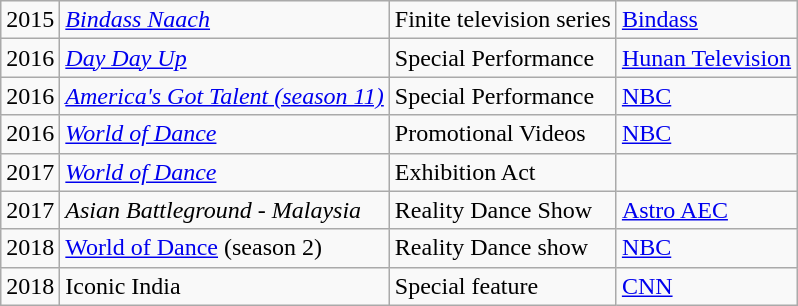<table class="wikitable">
<tr>
<td>2015</td>
<td><em><a href='#'>Bindass Naach</a></em></td>
<td>Finite television series</td>
<td><a href='#'>Bindass</a></td>
</tr>
<tr>
<td>2016</td>
<td><em><a href='#'>Day Day Up</a></em></td>
<td>Special Performance</td>
<td><a href='#'>Hunan Television</a></td>
</tr>
<tr>
<td>2016</td>
<td><em><a href='#'>America's Got Talent (season 11)</a></em></td>
<td>Special Performance</td>
<td><a href='#'>NBC</a></td>
</tr>
<tr>
<td>2016</td>
<td><em><a href='#'>World of Dance</a></em></td>
<td>Promotional Videos</td>
<td><a href='#'>NBC</a></td>
</tr>
<tr>
<td>2017</td>
<td><em><a href='#'>World of Dance</a></em></td>
<td>Exhibition Act</td>
<td></td>
</tr>
<tr>
<td>2017</td>
<td><em>Asian Battleground - Malaysia</em></td>
<td>Reality Dance Show</td>
<td><a href='#'>Astro AEC</a></td>
</tr>
<tr>
<td>2018</td>
<td><a href='#'>World of Dance</a> (season 2)</td>
<td>Reality Dance show</td>
<td><a href='#'>NBC</a></td>
</tr>
<tr>
<td>2018</td>
<td>Iconic India</td>
<td>Special feature</td>
<td><a href='#'>CNN</a></td>
</tr>
</table>
